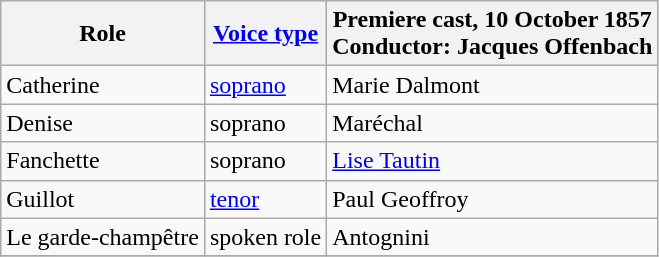<table class="wikitable">
<tr>
<th>Role</th>
<th><a href='#'>Voice type</a></th>
<th>Premiere cast, 10 October 1857<br>Conductor: Jacques Offenbach</th>
</tr>
<tr>
<td>Catherine</td>
<td><a href='#'>soprano</a></td>
<td>Marie Dalmont</td>
</tr>
<tr>
<td>Denise</td>
<td>soprano</td>
<td>Maréchal</td>
</tr>
<tr>
<td>Fanchette</td>
<td>soprano</td>
<td><a href='#'>Lise Tautin</a></td>
</tr>
<tr>
<td>Guillot</td>
<td><a href='#'>tenor</a></td>
<td>Paul Geoffroy</td>
</tr>
<tr>
<td>Le garde-champêtre</td>
<td>spoken role</td>
<td>Antognini</td>
</tr>
<tr>
</tr>
</table>
